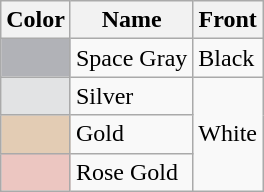<table class="wikitable">
<tr>
<th>Color</th>
<th>Name</th>
<th>Front</th>
</tr>
<tr>
<td style="background:#B1B2B7"></td>
<td>Space Gray</td>
<td>Black</td>
</tr>
<tr>
<td style="background:#E2E3E4"></td>
<td>Silver</td>
<td rowspan="3">White</td>
</tr>
<tr>
<td style="background:#E3CCB4"></td>
<td>Gold</td>
</tr>
<tr>
<td style="background:#ECC6C1"></td>
<td>Rose Gold</td>
</tr>
</table>
